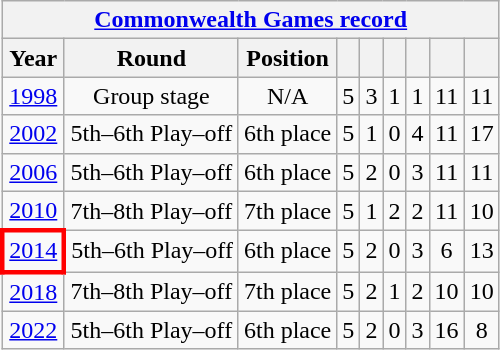<table class="wikitable" style="text-align: center;">
<tr>
<th colspan="10"><a href='#'>Commonwealth Games record</a></th>
</tr>
<tr>
<th>Year</th>
<th>Round</th>
<th>Position</th>
<th></th>
<th></th>
<th></th>
<th></th>
<th></th>
<th></th>
</tr>
<tr>
<td> <a href='#'>1998</a></td>
<td>Group stage</td>
<td>N/A</td>
<td>5</td>
<td>3</td>
<td>1</td>
<td>1</td>
<td>11</td>
<td>11</td>
</tr>
<tr>
<td> <a href='#'>2002</a></td>
<td>5th–6th Play–off</td>
<td>6th place</td>
<td>5</td>
<td>1</td>
<td>0</td>
<td>4</td>
<td>11</td>
<td>17</td>
</tr>
<tr>
<td> <a href='#'>2006</a></td>
<td>5th–6th Play–off</td>
<td>6th place</td>
<td>5</td>
<td>2</td>
<td>0</td>
<td>3</td>
<td>11</td>
<td>11</td>
</tr>
<tr>
<td> <a href='#'>2010</a></td>
<td>7th–8th Play–off</td>
<td>7th place</td>
<td>5</td>
<td>1</td>
<td>2</td>
<td>2</td>
<td>11</td>
<td>10</td>
</tr>
<tr>
<td style="border: 3px solid red"> <a href='#'>2014</a></td>
<td>5th–6th Play–off</td>
<td>6th place</td>
<td>5</td>
<td>2</td>
<td>0</td>
<td>3</td>
<td>6</td>
<td>13</td>
</tr>
<tr>
<td> <a href='#'>2018</a></td>
<td>7th–8th Play–off</td>
<td>7th place</td>
<td>5</td>
<td>2</td>
<td>1</td>
<td>2</td>
<td>10</td>
<td>10</td>
</tr>
<tr>
<td> <a href='#'>2022</a></td>
<td>5th–6th Play–off</td>
<td>6th place</td>
<td>5</td>
<td>2</td>
<td>0</td>
<td>3</td>
<td>16</td>
<td>8</td>
</tr>
</table>
